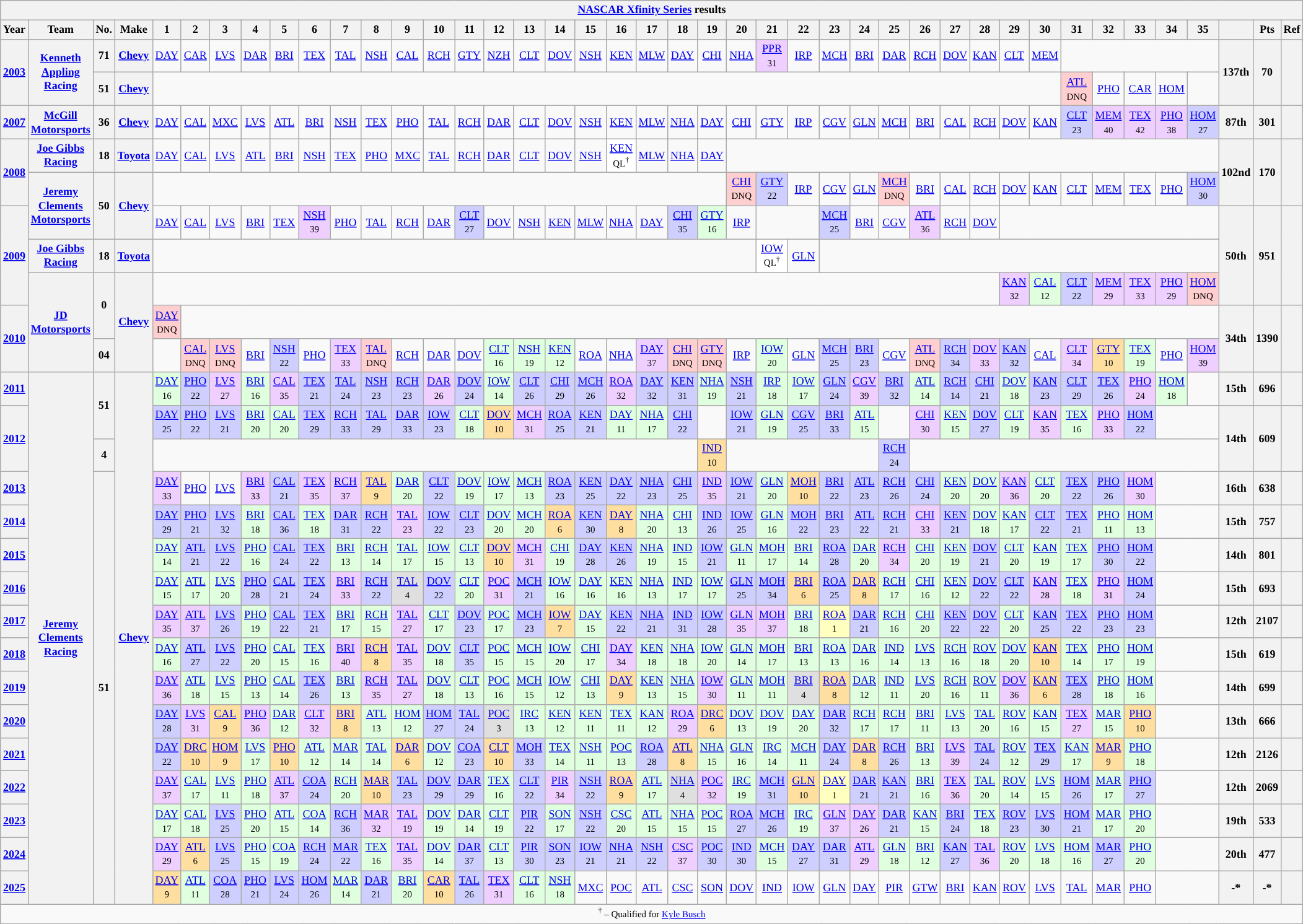<table class="wikitable" style="text-align:center; font-size:75%">
<tr>
<th colspan=42><a href='#'>NASCAR Xfinity Series</a> results</th>
</tr>
<tr>
<th>Year</th>
<th>Team</th>
<th>No.</th>
<th>Make</th>
<th>1</th>
<th>2</th>
<th>3</th>
<th>4</th>
<th>5</th>
<th>6</th>
<th>7</th>
<th>8</th>
<th>9</th>
<th>10</th>
<th>11</th>
<th>12</th>
<th>13</th>
<th>14</th>
<th>15</th>
<th>16</th>
<th>17</th>
<th>18</th>
<th>19</th>
<th>20</th>
<th>21</th>
<th>22</th>
<th>23</th>
<th>24</th>
<th>25</th>
<th>26</th>
<th>27</th>
<th>28</th>
<th>29</th>
<th>30</th>
<th>31</th>
<th>32</th>
<th>33</th>
<th>34</th>
<th>35</th>
<th></th>
<th>Pts</th>
<th>Ref</th>
</tr>
<tr>
<th rowspan=2><a href='#'>2003</a></th>
<th rowspan=2><a href='#'>Kenneth Appling Racing</a></th>
<th>71</th>
<th><a href='#'>Chevy</a></th>
<td><a href='#'>DAY</a></td>
<td><a href='#'>CAR</a></td>
<td><a href='#'>LVS</a></td>
<td><a href='#'>DAR</a></td>
<td><a href='#'>BRI</a></td>
<td><a href='#'>TEX</a></td>
<td><a href='#'>TAL</a></td>
<td><a href='#'>NSH</a></td>
<td><a href='#'>CAL</a></td>
<td><a href='#'>RCH</a></td>
<td><a href='#'>GTY</a></td>
<td><a href='#'>NZH</a></td>
<td><a href='#'>CLT</a></td>
<td><a href='#'>DOV</a></td>
<td><a href='#'>NSH</a></td>
<td><a href='#'>KEN</a></td>
<td><a href='#'>MLW</a></td>
<td><a href='#'>DAY</a></td>
<td><a href='#'>CHI</a></td>
<td><a href='#'>NHA</a></td>
<td style="background:#EFCFFF;"><a href='#'>PPR</a><br><small>31</small></td>
<td><a href='#'>IRP</a></td>
<td><a href='#'>MCH</a></td>
<td><a href='#'>BRI</a></td>
<td><a href='#'>DAR</a></td>
<td><a href='#'>RCH</a></td>
<td><a href='#'>DOV</a></td>
<td><a href='#'>KAN</a></td>
<td><a href='#'>CLT</a></td>
<td><a href='#'>MEM</a></td>
<td colspan=5></td>
<th rowspan=2>137th</th>
<th rowspan=2>70</th>
<th rowspan=2></th>
</tr>
<tr>
<th>51</th>
<th><a href='#'>Chevy</a></th>
<td colspan=30></td>
<td style="background:#FFCFCF;"><a href='#'>ATL</a><br><small>DNQ</small></td>
<td><a href='#'>PHO</a></td>
<td><a href='#'>CAR</a></td>
<td><a href='#'>HOM</a></td>
<td></td>
</tr>
<tr>
<th><a href='#'>2007</a></th>
<th><a href='#'>McGill Motorsports</a></th>
<th>36</th>
<th><a href='#'>Chevy</a></th>
<td><a href='#'>DAY</a></td>
<td><a href='#'>CAL</a></td>
<td><a href='#'>MXC</a></td>
<td><a href='#'>LVS</a></td>
<td><a href='#'>ATL</a></td>
<td><a href='#'>BRI</a></td>
<td><a href='#'>NSH</a></td>
<td><a href='#'>TEX</a></td>
<td><a href='#'>PHO</a></td>
<td><a href='#'>TAL</a></td>
<td><a href='#'>RCH</a></td>
<td><a href='#'>DAR</a></td>
<td><a href='#'>CLT</a></td>
<td><a href='#'>DOV</a></td>
<td><a href='#'>NSH</a></td>
<td><a href='#'>KEN</a></td>
<td><a href='#'>MLW</a></td>
<td><a href='#'>NHA</a></td>
<td><a href='#'>DAY</a></td>
<td><a href='#'>CHI</a></td>
<td><a href='#'>GTY</a></td>
<td><a href='#'>IRP</a></td>
<td><a href='#'>CGV</a></td>
<td><a href='#'>GLN</a></td>
<td><a href='#'>MCH</a></td>
<td><a href='#'>BRI</a></td>
<td><a href='#'>CAL</a></td>
<td><a href='#'>RCH</a></td>
<td><a href='#'>DOV</a></td>
<td><a href='#'>KAN</a></td>
<td style="background:#CFCFFF;"><a href='#'>CLT</a><br><small>23</small></td>
<td style="background:#EFCFFF;"><a href='#'>MEM</a><br><small>40</small></td>
<td style="background:#EFCFFF;"><a href='#'>TEX</a><br><small>42</small></td>
<td style="background:#EFCFFF;"><a href='#'>PHO</a><br><small>38</small></td>
<td style="background:#CFCFFF;"><a href='#'>HOM</a><br><small>27</small></td>
<th>87th</th>
<th>301</th>
<th></th>
</tr>
<tr>
<th rowspan=2><a href='#'>2008</a></th>
<th><a href='#'>Joe Gibbs Racing</a></th>
<th>18</th>
<th><a href='#'>Toyota</a></th>
<td><a href='#'>DAY</a></td>
<td><a href='#'>CAL</a></td>
<td><a href='#'>LVS</a></td>
<td><a href='#'>ATL</a></td>
<td><a href='#'>BRI</a></td>
<td><a href='#'>NSH</a></td>
<td><a href='#'>TEX</a></td>
<td><a href='#'>PHO</a></td>
<td><a href='#'>MXC</a></td>
<td><a href='#'>TAL</a></td>
<td><a href='#'>RCH</a></td>
<td><a href='#'>DAR</a></td>
<td><a href='#'>CLT</a></td>
<td><a href='#'>DOV</a></td>
<td><a href='#'>NSH</a></td>
<td style="background:#FFFFFF;"><a href='#'>KEN</a><br><small>QL<sup>†</sup></small></td>
<td><a href='#'>MLW</a></td>
<td><a href='#'>NHA</a></td>
<td><a href='#'>DAY</a></td>
<td colspan=16></td>
<th rowspan=2>102nd</th>
<th rowspan=2>170</th>
<th rowspan=2></th>
</tr>
<tr>
<th rowspan=2><a href='#'>Jeremy Clements Motorsports</a></th>
<th rowspan=2>50</th>
<th rowspan=2><a href='#'>Chevy</a></th>
<td colspan=19></td>
<td style="background:#FFCFCF;"><a href='#'>CHI</a><br><small>DNQ</small></td>
<td style="background:#CFCFFF;"><a href='#'>GTY</a><br><small>22</small></td>
<td><a href='#'>IRP</a></td>
<td><a href='#'>CGV</a></td>
<td><a href='#'>GLN</a></td>
<td style="background:#FFCFCF;"><a href='#'>MCH</a><br><small>DNQ</small></td>
<td><a href='#'>BRI</a></td>
<td><a href='#'>CAL</a></td>
<td><a href='#'>RCH</a></td>
<td><a href='#'>DOV</a></td>
<td><a href='#'>KAN</a></td>
<td><a href='#'>CLT</a></td>
<td><a href='#'>MEM</a></td>
<td><a href='#'>TEX</a></td>
<td><a href='#'>PHO</a></td>
<td style="background:#CFCFFF;"><a href='#'>HOM</a><br><small>30</small></td>
</tr>
<tr>
<th rowspan=3><a href='#'>2009</a></th>
<td><a href='#'>DAY</a></td>
<td><a href='#'>CAL</a></td>
<td><a href='#'>LVS</a></td>
<td><a href='#'>BRI</a></td>
<td><a href='#'>TEX</a></td>
<td style="background:#EFCFFF;"><a href='#'>NSH</a><br><small>39</small></td>
<td><a href='#'>PHO</a></td>
<td><a href='#'>TAL</a></td>
<td><a href='#'>RCH</a></td>
<td><a href='#'>DAR</a></td>
<td style="background:#CFCFFF;"><a href='#'>CLT</a><br><small>27</small></td>
<td><a href='#'>DOV</a></td>
<td><a href='#'>NSH</a></td>
<td><a href='#'>KEN</a></td>
<td><a href='#'>MLW</a></td>
<td><a href='#'>NHA</a></td>
<td><a href='#'>DAY</a></td>
<td style="background:#CFCFFF;"><a href='#'>CHI</a><br><small>35</small></td>
<td style="background:#DFFFDF;"><a href='#'>GTY</a><br><small>16</small></td>
<td><a href='#'>IRP</a></td>
<td colspan=2></td>
<td style="background:#CFCFFF;"><a href='#'>MCH</a><br><small>25</small></td>
<td><a href='#'>BRI</a></td>
<td><a href='#'>CGV</a></td>
<td style="background:#EFCFFF;"><a href='#'>ATL</a><br><small>36</small></td>
<td><a href='#'>RCH</a></td>
<td><a href='#'>DOV</a></td>
<td colspan=7></td>
<th rowspan=3>50th</th>
<th rowspan=3>951</th>
<th rowspan=3></th>
</tr>
<tr>
<th><a href='#'>Joe Gibbs Racing</a></th>
<th>18</th>
<th><a href='#'>Toyota</a></th>
<td colspan=20></td>
<td style="background:#FFFFFF;"><a href='#'>IOW</a><br><small>QL<sup>†</sup></small></td>
<td><a href='#'>GLN</a></td>
<td colspan=13></td>
</tr>
<tr>
<th rowspan=3><a href='#'>JD Motorsports</a></th>
<th rowspan=2>0</th>
<th rowspan=3><a href='#'>Chevy</a></th>
<td colspan=28></td>
<td style="background:#EFCFFF;"><a href='#'>KAN</a><br><small>32</small></td>
<td style="background:#DFFFDF;"><a href='#'>CAL</a><br><small>12</small></td>
<td style="background:#CFCFFF;"><a href='#'>CLT</a><br><small>22</small></td>
<td style="background:#EFCFFF;"><a href='#'>MEM</a><br><small>29</small></td>
<td style="background:#EFCFFF;"><a href='#'>TEX</a><br><small>33</small></td>
<td style="background:#EFCFFF;"><a href='#'>PHO</a><br><small>29</small></td>
<td style="background:#FFCFCF;"><a href='#'>HOM</a><br><small>DNQ</small></td>
</tr>
<tr>
<th rowspan=2><a href='#'>2010</a></th>
<td style="background:#FFCFCF;"><a href='#'>DAY</a><br><small>DNQ</small></td>
<td colspan=34></td>
<th rowspan=2>34th</th>
<th rowspan=2>1390</th>
<th rowspan=2></th>
</tr>
<tr>
<th>04</th>
<td></td>
<td style="background:#FFCFCF;"><a href='#'>CAL</a><br><small>DNQ</small></td>
<td style="background:#FFCFCF;"><a href='#'>LVS</a><br><small>DNQ</small></td>
<td><a href='#'>BRI</a></td>
<td style="background:#CFCFFF;"><a href='#'>NSH</a><br><small>22</small></td>
<td><a href='#'>PHO</a></td>
<td style="background:#EFCFFF;"><a href='#'>TEX</a><br><small>33</small></td>
<td style="background:#FFCFCF;"><a href='#'>TAL</a><br><small>DNQ</small></td>
<td><a href='#'>RCH</a></td>
<td><a href='#'>DAR</a></td>
<td><a href='#'>DOV</a></td>
<td style="background:#DFFFDF;"><a href='#'>CLT</a><br><small>16</small></td>
<td style="background:#DFFFDF;"><a href='#'>NSH</a><br><small>19</small></td>
<td style="background:#DFFFDF;"><a href='#'>KEN</a><br><small>12</small></td>
<td><a href='#'>ROA</a></td>
<td><a href='#'>NHA</a></td>
<td style="background:#EFCFFF;"><a href='#'>DAY</a><br><small>37</small></td>
<td style="background:#FFCFCF;"><a href='#'>CHI</a><br><small>DNQ</small></td>
<td style="background:#FFCFCF;"><a href='#'>GTY</a><br><small>DNQ</small></td>
<td><a href='#'>IRP</a></td>
<td style="background:#DFFFDF;"><a href='#'>IOW</a><br><small>20</small></td>
<td><a href='#'>GLN</a></td>
<td style="background:#CFCFFF;"><a href='#'>MCH</a><br><small>25</small></td>
<td style="background:#CFCFFF;"><a href='#'>BRI</a><br><small>23</small></td>
<td><a href='#'>CGV</a></td>
<td style="background:#FFCFCF;"><a href='#'>ATL</a><br><small>DNQ</small></td>
<td style="background:#CFCFFF;"><a href='#'>RCH</a><br><small>34</small></td>
<td style="background:#EFCFFF;"><a href='#'>DOV</a><br><small>33</small></td>
<td style="background:#CFCFFF;"><a href='#'>KAN</a><br><small>32</small></td>
<td><a href='#'>CAL</a></td>
<td style="background:#EFCFFF;"><a href='#'>CLT</a><br><small>34</small></td>
<td style="background:#FFDF9F;"><a href='#'>GTY</a><br><small>10</small></td>
<td style="background:#DFFFDF;"><a href='#'>TEX</a><br><small>19</small></td>
<td><a href='#'>PHO</a></td>
<td style="background:#EFCFFF;"><a href='#'>HOM</a><br><small>39</small></td>
</tr>
<tr>
<th><a href='#'>2011</a></th>
<th rowspan=16><a href='#'>Jeremy Clements Racing</a></th>
<th rowspan=2>51</th>
<th rowspan=16><a href='#'>Chevy</a></th>
<td style="background:#DFFFDF;"><a href='#'>DAY</a><br><small>16</small></td>
<td style="background:#CFCFFF;"><a href='#'>PHO</a><br><small>22</small></td>
<td style="background:#EFCFFF;"><a href='#'>LVS</a><br><small>27</small></td>
<td style="background:#DFFFDF;"><a href='#'>BRI</a><br><small>16</small></td>
<td style="background:#EFCFFF;"><a href='#'>CAL</a><br><small>35</small></td>
<td style="background:#CFCFFF;"><a href='#'>TEX</a><br><small>21</small></td>
<td style="background:#CFCFFF;"><a href='#'>TAL</a><br><small>24</small></td>
<td style="background:#CFCFFF;"><a href='#'>NSH</a><br><small>23</small></td>
<td style="background:#CFCFFF;"><a href='#'>RCH</a><br><small>23</small></td>
<td style="background:#EFCFFF;"><a href='#'>DAR</a><br><small>26</small></td>
<td style="background:#CFCFFF;"><a href='#'>DOV</a><br><small>24</small></td>
<td style="background:#DFFFDF;"><a href='#'>IOW</a><br><small>14</small></td>
<td style="background:#CFCFFF;"><a href='#'>CLT</a><br><small>26</small></td>
<td style="background:#CFCFFF;"><a href='#'>CHI</a><br><small>29</small></td>
<td style="background:#CFCFFF;"><a href='#'>MCH</a><br><small>26</small></td>
<td style="background:#EFCFFF;"><a href='#'>ROA</a><br><small>32</small></td>
<td style="background:#CFCFFF;"><a href='#'>DAY</a><br><small>32</small></td>
<td style="background:#CFCFFF;"><a href='#'>KEN</a><br><small>31</small></td>
<td style="background:#DFFFDF;"><a href='#'>NHA</a><br><small>19</small></td>
<td style="background:#CFCFFF;"><a href='#'>NSH</a><br><small>21</small></td>
<td style="background:#DFFFDF;"><a href='#'>IRP</a><br><small>18</small></td>
<td style="background:#DFFFDF;"><a href='#'>IOW</a><br><small>17</small></td>
<td style="background:#CFCFFF;"><a href='#'>GLN</a><br><small>24</small></td>
<td style="background:#EFCFFF;"><a href='#'>CGV</a><br><small>39</small></td>
<td style="background:#CFCFFF;"><a href='#'>BRI</a><br><small>32</small></td>
<td style="background:#DFFFDF;"><a href='#'>ATL</a><br><small>14</small></td>
<td style="background:#CFCFFF;"><a href='#'>RCH</a><br><small>14</small></td>
<td style="background:#CFCFFF;"><a href='#'>CHI</a><br><small>21</small></td>
<td style="background:#DFFFDF;"><a href='#'>DOV</a><br><small>18</small></td>
<td style="background:#CFCFFF;"><a href='#'>KAN</a><br><small>23</small></td>
<td style="background:#CFCFFF;"><a href='#'>CLT</a><br><small>29</small></td>
<td style="background:#CFCFFF;"><a href='#'>TEX</a><br><small>26</small></td>
<td style="background:#EFCFFF;"><a href='#'>PHO</a><br><small>24</small></td>
<td style="background:#DFFFDF;"><a href='#'>HOM</a><br><small>18</small></td>
<td></td>
<th>15th</th>
<th>696</th>
<th></th>
</tr>
<tr>
<th rowspan=2><a href='#'>2012</a></th>
<td style="background:#CFCFFF;"><a href='#'>DAY</a><br><small>25</small></td>
<td style="background:#CFCFFF;"><a href='#'>PHO</a><br><small>22</small></td>
<td style="background:#CFCFFF;"><a href='#'>LVS</a><br><small>21</small></td>
<td style="background:#DFFFDF;"><a href='#'>BRI</a><br><small>20</small></td>
<td style="background:#DFFFDF;"><a href='#'>CAL</a><br><small>20</small></td>
<td style="background:#CFCFFF;"><a href='#'>TEX</a><br><small>29</small></td>
<td style="background:#CFCFFF;"><a href='#'>RCH</a><br><small>33</small></td>
<td style="background:#CFCFFF;"><a href='#'>TAL</a><br><small>29</small></td>
<td style="background:#CFCFFF;"><a href='#'>DAR</a><br><small>33</small></td>
<td style="background:#CFCFFF;"><a href='#'>IOW</a><br><small>23</small></td>
<td style="background:#DFFFDF;"><a href='#'>CLT</a><br><small>18</small></td>
<td style="background:#FFDF9F;"><a href='#'>DOV</a><br><small>10</small></td>
<td style="background:#EFCFFF;"><a href='#'>MCH</a><br><small>31</small></td>
<td style="background:#CFCFFF;"><a href='#'>ROA</a><br><small>25</small></td>
<td style="background:#CFCFFF;"><a href='#'>KEN</a><br><small>21</small></td>
<td style="background:#DFFFDF;"><a href='#'>DAY</a><br><small>11</small></td>
<td style="background:#DFFFDF;"><a href='#'>NHA</a><br><small>17</small></td>
<td style="background:#CFCFFF;"><a href='#'>CHI</a><br><small>22</small></td>
<td></td>
<td style="background:#CFCFFF;"><a href='#'>IOW</a><br><small>21</small></td>
<td style="background:#DFFFDF;"><a href='#'>GLN</a><br><small>19</small></td>
<td style="background:#CFCFFF;"><a href='#'>CGV</a><br><small>25</small></td>
<td style="background:#CFCFFF;"><a href='#'>BRI</a><br><small>33</small></td>
<td style="background:#DFFFDF;"><a href='#'>ATL</a><br><small>15</small></td>
<td></td>
<td style="background:#EFCFFF;"><a href='#'>CHI</a><br><small>30</small></td>
<td style="background:#DFFFDF;"><a href='#'>KEN</a><br><small>15</small></td>
<td style="background:#CFCFFF;"><a href='#'>DOV</a><br><small>27</small></td>
<td style="background:#DFFFDF;"><a href='#'>CLT</a><br><small>19</small></td>
<td style="background:#EFCFFF;"><a href='#'>KAN</a><br><small>35</small></td>
<td style="background:#DFFFDF;"><a href='#'>TEX</a><br><small>16</small></td>
<td style="background:#EFCFFF;"><a href='#'>PHO</a><br><small>33</small></td>
<td style="background:#CFCFFF;"><a href='#'>HOM</a><br><small>22</small></td>
<td colspan=2></td>
<th rowspan=2>14th</th>
<th rowspan=2>609</th>
<th rowspan=2></th>
</tr>
<tr>
<th>4</th>
<td colspan=18></td>
<td style="background:#FFDF9F;"><a href='#'>IND</a><br><small>10</small></td>
<td colspan=5></td>
<td style="background:#CFCFFF;"><a href='#'>RCH</a><br><small>24</small></td>
<td colspan=10></td>
</tr>
<tr>
<th><a href='#'>2013</a></th>
<th rowspan=13>51</th>
<td style="background:#EFCFFF;"><a href='#'>DAY</a><br><small>33</small></td>
<td><a href='#'>PHO</a></td>
<td><a href='#'>LVS</a></td>
<td style="background:#EFCFFF;"><a href='#'>BRI</a><br><small>33</small></td>
<td style="background:#CFCFFF;"><a href='#'>CAL</a><br><small>21</small></td>
<td style="background:#EFCFFF;"><a href='#'>TEX</a><br><small>35</small></td>
<td style="background:#EFCFFF;"><a href='#'>RCH</a><br><small>37</small></td>
<td style="background:#FFDF9F;"><a href='#'>TAL</a><br><small>9</small></td>
<td style="background:#DFFFDF;"><a href='#'>DAR</a><br><small>20</small></td>
<td style="background:#CFCFFF;"><a href='#'>CLT</a><br><small>22</small></td>
<td style="background:#DFFFDF;"><a href='#'>DOV</a><br><small>19</small></td>
<td style="background:#DFFFDF;"><a href='#'>IOW</a><br><small>17</small></td>
<td style="background:#DFFFDF;"><a href='#'>MCH</a><br><small>13</small></td>
<td style="background:#CFCFFF;"><a href='#'>ROA</a><br><small>23</small></td>
<td style="background:#CFCFFF;"><a href='#'>KEN</a><br><small>25</small></td>
<td style="background:#CFCFFF;"><a href='#'>DAY</a><br><small>22</small></td>
<td style="background:#CFCFFF;"><a href='#'>NHA</a><br><small>23</small></td>
<td style="background:#CFCFFF;"><a href='#'>CHI</a><br><small>25</small></td>
<td style="background:#EFCFFF;"><a href='#'>IND</a><br><small>35</small></td>
<td style="background:#CFCFFF;"><a href='#'>IOW</a><br><small>21</small></td>
<td style="background:#DFFFDF;"><a href='#'>GLN</a><br><small>20</small></td>
<td style="background:#FFDF9F;"><a href='#'>MOH</a><br><small>10</small></td>
<td style="background:#CFCFFF;"><a href='#'>BRI</a><br><small>22</small></td>
<td style="background:#CFCFFF;"><a href='#'>ATL</a><br><small>23</small></td>
<td style="background:#CFCFFF;"><a href='#'>RCH</a><br><small>26</small></td>
<td style="background:#CFCFFF;"><a href='#'>CHI</a><br><small>24</small></td>
<td style="background:#DFFFDF;"><a href='#'>KEN</a><br><small>20</small></td>
<td style="background:#DFFFDF;"><a href='#'>DOV</a><br><small>20</small></td>
<td style="background:#EFCFFF;"><a href='#'>KAN</a><br><small>36</small></td>
<td style="background:#DFFFDF;"><a href='#'>CLT</a><br><small>20</small></td>
<td style="background:#CFCFFF;"><a href='#'>TEX</a><br><small>22</small></td>
<td style="background:#CFCFFF;"><a href='#'>PHO</a><br><small>26</small></td>
<td style="background:#EFCFFF;"><a href='#'>HOM</a><br><small>30</small></td>
<td colspan=2></td>
<th>16th</th>
<th>638</th>
<th></th>
</tr>
<tr>
<th><a href='#'>2014</a></th>
<td style="background:#CFCFFF;"><a href='#'>DAY</a><br><small>29</small></td>
<td style="background:#CFCFFF;"><a href='#'>PHO</a><br><small>21</small></td>
<td style="background:#CFCFFF;"><a href='#'>LVS</a><br><small>32</small></td>
<td style="background:#DFFFDF;"><a href='#'>BRI</a><br><small>18</small></td>
<td style="background:#CFCFFF;"><a href='#'>CAL</a><br><small>36</small></td>
<td style="background:#DFFFDF;"><a href='#'>TEX</a><br><small>18</small></td>
<td style="background:#CFCFFF;"><a href='#'>DAR</a><br><small>31</small></td>
<td style="background:#CFCFFF;"><a href='#'>RCH</a><br><small>22</small></td>
<td style="background:#EFCFFF;"><a href='#'>TAL</a><br><small>23</small></td>
<td style="background:#CFCFFF;"><a href='#'>IOW</a><br><small>22</small></td>
<td style="background:#CFCFFF;"><a href='#'>CLT</a><br><small>23</small></td>
<td style="background:#DFFFDF;"><a href='#'>DOV</a><br><small>20</small></td>
<td style="background:#DFFFDF;"><a href='#'>MCH</a><br><small>20</small></td>
<td style="background:#FFDF9F;"><a href='#'>ROA</a><br><small>6</small></td>
<td style="background:#CFCFFF;"><a href='#'>KEN</a><br><small>30</small></td>
<td style="background:#FFDF9F;"><a href='#'>DAY</a><br><small>8</small></td>
<td style="background:#DFFFDF;"><a href='#'>NHA</a><br><small>20</small></td>
<td style="background:#DFFFDF;"><a href='#'>CHI</a><br><small>13</small></td>
<td style="background:#CFCFFF;"><a href='#'>IND</a><br><small>26</small></td>
<td style="background:#CFCFFF;"><a href='#'>IOW</a><br><small>25</small></td>
<td style="background:#DFFFDF;"><a href='#'>GLN</a><br><small>16</small></td>
<td style="background:#CFCFFF;"><a href='#'>MOH</a><br><small>22</small></td>
<td style="background:#CFCFFF;"><a href='#'>BRI</a><br><small>23</small></td>
<td style="background:#CFCFFF;"><a href='#'>ATL</a><br><small>22</small></td>
<td style="background:#CFCFFF;"><a href='#'>RCH</a><br><small>21</small></td>
<td style="background:#EFCFFF;"><a href='#'>CHI</a><br><small>33</small></td>
<td style="background:#CFCFFF;"><a href='#'>KEN</a><br><small>21</small></td>
<td style="background:#DFFFDF;"><a href='#'>DOV</a><br><small>18</small></td>
<td style="background:#DFFFDF;"><a href='#'>KAN</a><br><small>17</small></td>
<td style="background:#CFCFFF;"><a href='#'>CLT</a><br><small>22</small></td>
<td style="background:#CFCFFF;"><a href='#'>TEX</a><br><small>21</small></td>
<td style="background:#DFFFDF;"><a href='#'>PHO</a><br><small>11</small></td>
<td style="background:#DFFFDF;"><a href='#'>HOM</a><br><small>13</small></td>
<td colspan=2></td>
<th>15th</th>
<th>757</th>
<th></th>
</tr>
<tr>
<th><a href='#'>2015</a></th>
<td style="background:#DFFFDF;"><a href='#'>DAY</a><br><small>14</small></td>
<td style="background:#CFCFFF;"><a href='#'>ATL</a><br><small>21</small></td>
<td style="background:#CFCFFF;"><a href='#'>LVS</a><br><small>22</small></td>
<td style="background:#DFFFDF;"><a href='#'>PHO</a><br><small>16</small></td>
<td style="background:#CFCFFF;"><a href='#'>CAL</a><br><small>24</small></td>
<td style="background:#CFCFFF;"><a href='#'>TEX</a><br><small>22</small></td>
<td style="background:#DFFFDF;"><a href='#'>BRI</a><br><small>13</small></td>
<td style="background:#DFFFDF;"><a href='#'>RCH</a><br><small>14</small></td>
<td style="background:#DFFFDF;"><a href='#'>TAL</a><br><small>17</small></td>
<td style="background:#DFFFDF;"><a href='#'>IOW</a><br><small>15</small></td>
<td style="background:#DFFFDF;"><a href='#'>CLT</a><br><small>13</small></td>
<td style="background:#FFDF9F;"><a href='#'>DOV</a><br><small>10</small></td>
<td style="background:#EFCFFF;"><a href='#'>MCH</a><br><small>31</small></td>
<td style="background:#DFFFDF;"><a href='#'>CHI</a><br><small>19</small></td>
<td style="background:#CFCFFF;"><a href='#'>DAY</a><br><small>28</small></td>
<td style="background:#CFCFFF;"><a href='#'>KEN</a><br><small>26</small></td>
<td style="background:#DFFFDF;"><a href='#'>NHA</a><br><small>19</small></td>
<td style="background:#DFFFDF;"><a href='#'>IND</a><br><small>15</small></td>
<td style="background:#CFCFFF;"><a href='#'>IOW</a><br><small>21</small></td>
<td style="background:#DFFFDF;"><a href='#'>GLN</a><br><small>11</small></td>
<td style="background:#DFFFDF;"><a href='#'>MOH</a><br><small>17</small></td>
<td style="background:#DFFFDF;"><a href='#'>BRI</a><br><small>14</small></td>
<td style="background:#CFCFFF;"><a href='#'>ROA</a><br><small>28</small></td>
<td style="background:#DFFFDF;"><a href='#'>DAR</a><br><small>20</small></td>
<td style="background:#EFCFFF;"><a href='#'>RCH</a><br><small>34</small></td>
<td style="background:#DFFFDF;"><a href='#'>CHI</a><br><small>20</small></td>
<td style="background:#DFFFDF;"><a href='#'>KEN</a><br><small>19</small></td>
<td style="background:#CFCFFF;"><a href='#'>DOV</a><br><small>21</small></td>
<td style="background:#DFFFDF;"><a href='#'>CLT</a><br><small>20</small></td>
<td style="background:#DFFFDF;"><a href='#'>KAN</a><br><small>19</small></td>
<td style="background:#DFFFDF;"><a href='#'>TEX</a><br><small>17</small></td>
<td style="background:#CFCFFF;"><a href='#'>PHO</a><br><small>30</small></td>
<td style="background:#CFCFFF;"><a href='#'>HOM</a><br><small>22</small></td>
<td colspan=2></td>
<th>14th</th>
<th>801</th>
<th></th>
</tr>
<tr>
<th><a href='#'>2016</a></th>
<td style="background:#DFFFDF;"><a href='#'>DAY</a><br><small>15</small></td>
<td style="background:#DFFFDF;"><a href='#'>ATL</a><br><small>17</small></td>
<td style="background:#DFFFDF;"><a href='#'>LVS</a><br><small>20</small></td>
<td style="background:#CFCFFF;"><a href='#'>PHO</a><br><small>28</small></td>
<td style="background:#CFCFFF;"><a href='#'>CAL</a><br><small>21</small></td>
<td style="background:#CFCFFF;"><a href='#'>TEX</a><br><small>24</small></td>
<td style="background:#EFCFFF;"><a href='#'>BRI</a><br><small>33</small></td>
<td style="background:#CFCFFF;"><a href='#'>RCH</a><br><small>22</small></td>
<td style="background:#DFDFDF;"><a href='#'>TAL</a><br><small>4</small></td>
<td style="background:#CFCFFF;"><a href='#'>DOV</a><br><small>22</small></td>
<td style="background:#DFFFDF;"><a href='#'>CLT</a><br><small>20</small></td>
<td style="background:#EFCFFF;"><a href='#'>POC</a><br><small>31</small></td>
<td style="background:#CFCFFF;"><a href='#'>MCH</a><br><small>21</small></td>
<td style="background:#DFFFDF;"><a href='#'>IOW</a><br><small>16</small></td>
<td style="background:#DFFFDF;"><a href='#'>DAY</a><br><small>16</small></td>
<td style="background:#DFFFDF;"><a href='#'>KEN</a><br><small>16</small></td>
<td style="background:#DFFFDF;"><a href='#'>NHA</a><br><small>13</small></td>
<td style="background:#DFFFDF;"><a href='#'>IND</a><br><small>17</small></td>
<td style="background:#DFFFDF;"><a href='#'>IOW</a><br><small>17</small></td>
<td style="background:#CFCFFF;"><a href='#'>GLN</a><br><small>25</small></td>
<td style="background:#CFCFFF;"><a href='#'>MOH</a><br><small>34</small></td>
<td style="background:#FFDF9F;"><a href='#'>BRI</a><br><small>6</small></td>
<td style="background:#CFCFFF;"><a href='#'>ROA</a><br><small>25</small></td>
<td style="background:#FFDF9F;"><a href='#'>DAR</a><br><small>8</small></td>
<td style="background:#DFFFDF;"><a href='#'>RCH</a><br><small>17</small></td>
<td style="background:#DFFFDF;"><a href='#'>CHI</a><br><small>16</small></td>
<td style="background:#DFFFDF;"><a href='#'>KEN</a><br><small>12</small></td>
<td style="background:#CFCFFF;"><a href='#'>DOV</a><br><small>22</small></td>
<td style="background:#CFCFFF;"><a href='#'>CLT</a><br><small>22</small></td>
<td style="background:#EFCFFF;"><a href='#'>KAN</a><br><small>28</small></td>
<td style="background:#DFFFDF;"><a href='#'>TEX</a><br><small>18</small></td>
<td style="background:#EFCFFF;"><a href='#'>PHO</a><br><small>31</small></td>
<td style="background:#CFCFFF;"><a href='#'>HOM</a><br><small>24</small></td>
<td colspan=2></td>
<th>15th</th>
<th>693</th>
<th></th>
</tr>
<tr>
<th><a href='#'>2017</a></th>
<td style="background:#EFCFFF;"><a href='#'>DAY</a><br><small>35</small></td>
<td style="background:#EFCFFF;"><a href='#'>ATL</a><br><small>37</small></td>
<td style="background:#CFCFFF;"><a href='#'>LVS</a><br><small>26</small></td>
<td style="background:#DFFFDF;"><a href='#'>PHO</a><br><small>19</small></td>
<td style="background:#CFCFFF;"><a href='#'>CAL</a><br><small>22</small></td>
<td style="background:#CFCFFF;"><a href='#'>TEX</a><br><small>21</small></td>
<td style="background:#DFFFDF;"><a href='#'>BRI</a><br><small>17</small></td>
<td style="background:#DFFFDF;"><a href='#'>RCH</a><br><small>15</small></td>
<td style="background:#EFCFFF;"><a href='#'>TAL</a><br><small>27</small></td>
<td style="background:#DFFFDF;"><a href='#'>CLT</a><br><small>17</small></td>
<td style="background:#CFCFFF;"><a href='#'>DOV</a><br><small>23</small></td>
<td style="background:#DFFFDF;"><a href='#'>POC</a><br><small>17</small></td>
<td style="background:#CFCFFF;"><a href='#'>MCH</a><br><small>23</small></td>
<td style="background:#FFDF9F;"><a href='#'>IOW</a><br><small>7</small></td>
<td style="background:#DFFFDF;"><a href='#'>DAY</a><br><small>15</small></td>
<td style="background:#CFCFFF;"><a href='#'>KEN</a><br><small>22</small></td>
<td style="background:#CFCFFF;"><a href='#'>NHA</a><br><small>21</small></td>
<td style="background:#CFCFFF;"><a href='#'>IND</a><br><small>31</small></td>
<td style="background:#CFCFFF;"><a href='#'>IOW</a><br><small>28</small></td>
<td style="background:#EFCFFF;"><a href='#'>GLN</a><br><small>35</small></td>
<td style="background:#EFCFFF;"><a href='#'>MOH</a><br><small>37</small></td>
<td style="background:#DFFFDF;"><a href='#'>BRI</a><br><small>18</small></td>
<td style="background:#FFFFBF;"><a href='#'>ROA</a><br><small>1</small></td>
<td style="background:#CFCFFF;"><a href='#'>DAR</a><br><small>21</small></td>
<td style="background:#DFFFDF;"><a href='#'>RCH</a><br><small>16</small></td>
<td style="background:#DFFFDF;"><a href='#'>CHI</a><br><small>20</small></td>
<td style="background:#CFCFFF;"><a href='#'>KEN</a><br><small>22</small></td>
<td style="background:#CFCFFF;"><a href='#'>DOV</a><br><small>22</small></td>
<td style="background:#DFFFDF;"><a href='#'>CLT</a><br><small>20</small></td>
<td style="background:#CFCFFF;"><a href='#'>KAN</a><br><small>25</small></td>
<td style="background:#CFCFFF;"><a href='#'>TEX</a><br><small>22</small></td>
<td style="background:#CFCFFF;"><a href='#'>PHO</a><br><small>23</small></td>
<td style="background:#CFCFFF;"><a href='#'>HOM</a><br><small>23</small></td>
<td colspan=2></td>
<th>12th</th>
<th>2107</th>
<th></th>
</tr>
<tr>
<th><a href='#'>2018</a></th>
<td style="background:#DFFFDF;"><a href='#'>DAY</a><br><small>16</small></td>
<td style="background:#CFCFFF;"><a href='#'>ATL</a><br><small>27</small></td>
<td style="background:#CFCFFF;"><a href='#'>LVS</a><br><small>22</small></td>
<td style="background:#DFFFDF;"><a href='#'>PHO</a><br><small>20</small></td>
<td style="background:#DFFFDF;"><a href='#'>CAL</a><br><small>15</small></td>
<td style="background:#DFFFDF;"><a href='#'>TEX</a><br><small>16</small></td>
<td style="background:#EFCFFF;"><a href='#'>BRI</a><br><small>40</small></td>
<td style="background:#FFDF9F;"><a href='#'>RCH</a><br><small>8</small></td>
<td style="background:#EFCFFF;"><a href='#'>TAL</a><br><small>35</small></td>
<td style="background:#DFFFDF;"><a href='#'>DOV</a><br><small>18</small></td>
<td style="background:#CFCFFF;"><a href='#'>CLT</a><br><small>35</small></td>
<td style="background:#DFFFDF;"><a href='#'>POC</a><br><small>15</small></td>
<td style="background:#DFFFDF;"><a href='#'>MCH</a><br><small>15</small></td>
<td style="background:#DFFFDF;"><a href='#'>IOW</a><br><small>20</small></td>
<td style="background:#DFFFDF;"><a href='#'>CHI</a><br><small>17</small></td>
<td style="background:#EFCFFF;"><a href='#'>DAY</a><br><small>34</small></td>
<td style="background:#DFFFDF;"><a href='#'>KEN</a><br><small>18</small></td>
<td style="background:#DFFFDF;"><a href='#'>NHA</a><br><small>18</small></td>
<td style="background:#DFFFDF;"><a href='#'>IOW</a><br><small>20</small></td>
<td style="background:#DFFFDF;"><a href='#'>GLN</a><br><small>14</small></td>
<td style="background:#DFFFDF;"><a href='#'>MOH</a><br><small>17</small></td>
<td style="background:#DFFFDF;"><a href='#'>BRI</a><br><small>13</small></td>
<td style="background:#DFFFDF;"><a href='#'>ROA</a><br><small>13</small></td>
<td style="background:#DFFFDF;"><a href='#'>DAR</a><br><small>16</small></td>
<td style="background:#DFFFDF;"><a href='#'>IND</a><br><small>14</small></td>
<td style="background:#DFFFDF;"><a href='#'>LVS</a><br><small>13</small></td>
<td style="background:#DFFFDF;"><a href='#'>RCH</a><br><small>16</small></td>
<td style="background:#DFFFDF;"><a href='#'>ROV</a><br><small>18</small></td>
<td style="background:#DFFFDF;"><a href='#'>DOV</a><br><small>20</small></td>
<td style="background:#FFDF9F;"><a href='#'>KAN</a><br><small>10</small></td>
<td style="background:#DFFFDF;"><a href='#'>TEX</a><br><small>14</small></td>
<td style="background:#DFFFDF;"><a href='#'>PHO</a><br><small>17</small></td>
<td style="background:#DFFFDF;"><a href='#'>HOM</a><br><small>19</small></td>
<td colspan=2></td>
<th>15th</th>
<th>619</th>
<th></th>
</tr>
<tr>
<th><a href='#'>2019</a></th>
<td style="background:#EFCFFF;"><a href='#'>DAY</a><br><small>36</small></td>
<td style="background:#DFFFDF;"><a href='#'>ATL</a><br><small>18</small></td>
<td style="background:#DFFFDF;"><a href='#'>LVS</a><br><small>15</small></td>
<td style="background:#DFFFDF;"><a href='#'>PHO</a><br><small>13</small></td>
<td style="background:#DFFFDF;"><a href='#'>CAL</a><br><small>14</small></td>
<td style="background:#CFCFFF;"><a href='#'>TEX</a><br><small>26</small></td>
<td style="background:#DFFFDF;"><a href='#'>BRI</a><br><small>13</small></td>
<td style="background:#EFCFFF;"><a href='#'>RCH</a><br><small>35</small></td>
<td style="background:#EFCFFF;"><a href='#'>TAL</a><br><small>27</small></td>
<td style="background:#DFFFDF;"><a href='#'>DOV</a><br><small>18</small></td>
<td style="background:#DFFFDF;"><a href='#'>CLT</a><br><small>13</small></td>
<td style="background:#DFFFDF;"><a href='#'>POC</a><br><small>16</small></td>
<td style="background:#DFFFDF;"><a href='#'>MCH</a><br><small>15</small></td>
<td style="background:#DFFFDF;"><a href='#'>IOW</a><br><small>12</small></td>
<td style="background:#DFFFDF;"><a href='#'>CHI</a><br><small>13</small></td>
<td style="background:#FFDF9F;"><a href='#'>DAY</a><br><small>9</small></td>
<td style="background:#DFFFDF;"><a href='#'>KEN</a><br><small>13</small></td>
<td style="background:#DFFFDF;"><a href='#'>NHA</a><br><small>15</small></td>
<td style="background:#EFCFFF;"><a href='#'>IOW</a><br><small>30</small></td>
<td style="background:#DFFFDF;"><a href='#'>GLN</a><br><small>11</small></td>
<td style="background:#DFFFDF;"><a href='#'>MOH</a><br><small>11</small></td>
<td style="background:#DFDFDF;"><a href='#'>BRI</a><br><small>4</small></td>
<td style="background:#FFDF9F;"><a href='#'>ROA</a><br><small>8</small></td>
<td style="background:#DFFFDF;"><a href='#'>DAR</a><br><small>12</small></td>
<td style="background:#DFFFDF;"><a href='#'>IND</a><br><small>11</small></td>
<td style="background:#DFFFDF;"><a href='#'>LVS</a><br><small>20</small></td>
<td style="background:#DFFFDF;"><a href='#'>RCH</a><br><small>16</small></td>
<td style="background:#DFFFDF;"><a href='#'>ROV</a><br><small>11</small></td>
<td style="background:#EFCFFF;"><a href='#'>DOV</a><br><small>36</small></td>
<td style="background:#FFDF9F;"><a href='#'>KAN</a><br><small>6</small></td>
<td style="background:#CFCFFF;"><a href='#'>TEX</a><br><small>28</small></td>
<td style="background:#DFFFDF;"><a href='#'>PHO</a><br><small>18</small></td>
<td style="background:#DFFFDF;"><a href='#'>HOM</a><br><small>16</small></td>
<td colspan=2></td>
<th>14th</th>
<th>699</th>
<th></th>
</tr>
<tr>
<th><a href='#'>2020</a></th>
<td style="background:#CFCFFF;"><a href='#'>DAY</a><br><small>28</small></td>
<td style="background:#EFCFFF;"><a href='#'>LVS</a><br><small>31</small></td>
<td style="background:#FFDF9F;"><a href='#'>CAL</a><br><small>9</small></td>
<td style="background:#EFCFFF;"><a href='#'>PHO</a><br><small>36</small></td>
<td style="background:#DFFFDF;"><a href='#'>DAR</a><br><small>12</small></td>
<td style="background:#EFCFFF;"><a href='#'>CLT</a><br><small>32</small></td>
<td style="background:#FFDF9F;"><a href='#'>BRI</a><br><small>8</small></td>
<td style="background:#DFFFDF;"><a href='#'>ATL</a><br><small>13</small></td>
<td style="background:#DFFFDF;"><a href='#'>HOM</a><br><small>12</small></td>
<td style="background:#CFCFFF;"><a href='#'>HOM</a><br><small>27</small></td>
<td style="background:#CFCFFF;"><a href='#'>TAL</a><br><small>24</small></td>
<td style="background:#DFDFDF;"><a href='#'>POC</a><br><small>3</small></td>
<td style="background:#DFFFDF;"><a href='#'>IRC</a><br><small>13</small></td>
<td style="background:#DFFFDF;"><a href='#'>KEN</a><br><small>12</small></td>
<td style="background:#DFFFDF;"><a href='#'>KEN</a><br><small>11</small></td>
<td style="background:#DFFFDF;"><a href='#'>TEX</a><br><small>11</small></td>
<td style="background:#DFFFDF;"><a href='#'>KAN</a><br><small>12</small></td>
<td style="background:#EFCFFF;"><a href='#'>ROA</a><br><small>29</small></td>
<td style="background:#FFDF9F;"><a href='#'>DRC</a><br><small>6</small></td>
<td style="background:#DFFFDF;"><a href='#'>DOV</a><br><small>13</small></td>
<td style="background:#DFFFDF;"><a href='#'>DOV</a><br><small>19</small></td>
<td style="background:#DFFFDF;"><a href='#'>DAY</a><br><small>20</small></td>
<td style="background:#CFCFFF;"><a href='#'>DAR</a><br><small>32</small></td>
<td style="background:#DFFFDF;"><a href='#'>RCH</a><br><small>17</small></td>
<td style="background:#DFFFDF;"><a href='#'>RCH</a><br><small>17</small></td>
<td style="background:#DFFFDF;"><a href='#'>BRI</a><br><small>11</small></td>
<td style="background:#DFFFDF;"><a href='#'>LVS</a><br><small>13</small></td>
<td style="background:#DFFFDF;"><a href='#'>TAL</a><br><small>20</small></td>
<td style="background:#DFFFDF;"><a href='#'>ROV</a><br><small>16</small></td>
<td style="background:#DFFFDF;"><a href='#'>KAN</a><br><small>15</small></td>
<td style="background:#EFCFFF;"><a href='#'>TEX</a><br><small>27</small></td>
<td style="background:#DFFFDF;"><a href='#'>MAR</a><br><small>15</small></td>
<td style="background:#FFDF9F;"><a href='#'>PHO</a><br><small>10</small></td>
<td colspan=2></td>
<th>13th</th>
<th>666</th>
<th></th>
</tr>
<tr>
<th><a href='#'>2021</a></th>
<td style="background:#CFCFFF;"><a href='#'>DAY</a><br><small>22</small></td>
<td style="background:#FFDF9F;"><a href='#'>DRC</a><br><small>10</small></td>
<td style="background:#FFDF9F;"><a href='#'>HOM</a><br><small>9</small></td>
<td style="background:#DFFFDF;"><a href='#'>LVS</a><br><small>17</small></td>
<td style="background:#FFDF9F;"><a href='#'>PHO</a><br><small>10</small></td>
<td style="background:#DFFFDF;"><a href='#'>ATL</a><br><small>12</small></td>
<td style="background:#DFFFDF;"><a href='#'>MAR</a><br><small>14</small></td>
<td style="background:#DFFFDF;"><a href='#'>TAL</a><br><small>14</small></td>
<td style="background:#FFDF9F;"><a href='#'>DAR</a><br><small>6</small></td>
<td style="background:#DFFFDF;"><a href='#'>DOV</a><br><small>12</small></td>
<td style="background:#CFCFFF;"><a href='#'>COA</a><br><small>23</small></td>
<td style="background:#FFDF9F;"><a href='#'>CLT</a><br><small>10</small></td>
<td style="background:#CFCFFF;"><a href='#'>MOH</a><br><small>33</small></td>
<td style="background:#DFFFDF;"><a href='#'>TEX</a><br><small>14</small></td>
<td style="background:#DFFFDF;"><a href='#'>NSH</a><br><small>11</small></td>
<td style="background:#DFFFDF;"><a href='#'>POC</a><br><small>13</small></td>
<td style="background:#CFCFFF;"><a href='#'>ROA</a><br><small>28</small></td>
<td style="background:#FFDF9F;"><a href='#'>ATL</a><br><small>8</small></td>
<td style="background:#DFFFDF;"><a href='#'>NHA</a><br><small>15</small></td>
<td style="background:#DFFFDF;"><a href='#'>GLN</a><br><small>16</small></td>
<td style="background:#DFFFDF;"><a href='#'>IRC</a><br><small>14</small></td>
<td style="background:#DFFFDF;"><a href='#'>MCH</a><br><small>11</small></td>
<td style="background:#CFCFFF;"><a href='#'>DAY</a><br><small>24</small></td>
<td style="background:#FFDF9F;"><a href='#'>DAR</a><br><small>8</small></td>
<td style="background:#CFCFFF;"><a href='#'>RCH</a><br><small>26</small></td>
<td style="background:#DFFFDF;"><a href='#'>BRI</a><br><small>13</small></td>
<td style="background:#EFCFFF;"><a href='#'>LVS</a><br><small>39</small></td>
<td style="background:#CFCFFF;"><a href='#'>TAL</a><br><small>24</small></td>
<td style="background:#DFFFDF;"><a href='#'>ROV</a><br><small>12</small></td>
<td style="background:#CFCFFF;"><a href='#'>TEX</a><br><small>29</small></td>
<td style="background:#DFFFDF;"><a href='#'>KAN</a><br><small>17</small></td>
<td style="background:#FFDF9F;'"><a href='#'>MAR</a><br><small>9</small></td>
<td style="background:#DFFFDF;"><a href='#'>PHO</a><br><small>18</small></td>
<td colspan=2></td>
<th>12th</th>
<th>2126</th>
<th></th>
</tr>
<tr>
<th><a href='#'>2022</a></th>
<td style="background:#EFCFFF;"><a href='#'>DAY</a><br><small>37</small></td>
<td style="background:#DFFFDF;"><a href='#'>CAL</a><br><small>17</small></td>
<td style="background:#DFFFDF;"><a href='#'>LVS</a><br><small>11</small></td>
<td style="background:#DFFFDF;"><a href='#'>PHO</a><br><small>18</small></td>
<td style="background:#EFCFFF;"><a href='#'>ATL</a><br><small>37</small></td>
<td style="background:#CFCFFF;"><a href='#'>COA</a><br><small>24</small></td>
<td style="background:#DFFFDF;"><a href='#'>RCH</a><br><small>20</small></td>
<td style="background:#FFDF9F;"><a href='#'>MAR</a><br><small>10</small></td>
<td style="background:#CFCFFF;"><a href='#'>TAL</a><br><small>23</small></td>
<td style="background:#CFCFFF;"><a href='#'>DOV</a><br><small>29</small></td>
<td style="background:#CFCFFF;"><a href='#'>DAR</a><br><small>29</small></td>
<td style="background:#DFFFDF;"><a href='#'>TEX</a><br><small>16</small></td>
<td style="background:#CFCFFF;"><a href='#'>CLT</a><br><small>22</small></td>
<td style="background:#EFCFFF;"><a href='#'>PIR</a><br><small>34</small></td>
<td style="background:#CFCFFF;"><a href='#'>NSH</a><br><small>22</small></td>
<td style="background:#FFDF9F;"><a href='#'>ROA</a><br><small>9</small></td>
<td style="background:#DFFFDF;"><a href='#'>ATL</a><br><small>17</small></td>
<td style="background:#DFDFDF;"><a href='#'>NHA</a><br><small>4</small></td>
<td style="background:#EFCFFF;"><a href='#'>POC</a><br><small>32</small></td>
<td style="background:#DFFFDF;"><a href='#'>IRC</a><br><small>19</small></td>
<td style="background:#CFCFFF;"><a href='#'>MCH</a><br><small>31</small></td>
<td style="background:#FFDF9F;"><a href='#'>GLN</a><br><small>10</small></td>
<td style="background:#FFFFBF;"><a href='#'>DAY</a><br><small>1</small></td>
<td style="background:#CFCFFF;"><a href='#'>DAR</a><br><small>21</small></td>
<td style="background:#CFCFFF;"><a href='#'>KAN</a><br><small>21</small></td>
<td style="background:#DFFFDF;"><a href='#'>BRI</a><br><small>16</small></td>
<td style="background:#EFCFFF;"><a href='#'>TEX</a><br><small>36</small></td>
<td style="background:#DFFFDF;"><a href='#'>TAL</a><br><small>20</small></td>
<td style="background:#DFFFDF;"><a href='#'>ROV</a><br><small>14</small></td>
<td style="background:#DFFFDF;"><a href='#'>LVS</a><br><small>15</small></td>
<td style="background:#CFCFFF;"><a href='#'>HOM</a><br><small>26</small></td>
<td style="background:#DFFFDF;"><a href='#'>MAR</a><br><small>17</small></td>
<td style="background:#CFCFFF;"><a href='#'>PHO</a><br><small>27</small></td>
<td colspan=2></td>
<th>12th</th>
<th>2069</th>
<th></th>
</tr>
<tr>
<th><a href='#'>2023</a></th>
<td style="background:#DFFFDF;"><a href='#'>DAY</a><br><small>17</small></td>
<td style="background:#DFFFDF;"><a href='#'>CAL</a><br><small>18</small></td>
<td style="background:#CFCFFF;"><a href='#'>LVS</a><br><small>25</small></td>
<td style="background:#DFFFDF;"><a href='#'>PHO</a><br><small>20</small></td>
<td style="background:#DFFFDF;"><a href='#'>ATL</a><br><small>15</small></td>
<td style="background:#DFFFDF;"><a href='#'>COA</a><br><small>14</small></td>
<td style="background:#CFCFFF;"><a href='#'>RCH</a><br><small>36</small></td>
<td style="background:#EFCFFF;"><a href='#'>MAR</a><br><small>32</small></td>
<td style="background:#EFCFFF;"><a href='#'>TAL</a><br><small>19</small></td>
<td style="background:#DFFFDF;"><a href='#'>DOV</a><br><small>19</small></td>
<td style="background:#DFFFDF;"><a href='#'>DAR</a><br><small>14</small></td>
<td style="background:#DFFFDF;"><a href='#'>CLT</a><br><small>19</small></td>
<td style="background:#CFCFFF;"><a href='#'>PIR</a><br><small>22</small></td>
<td style="background:#DFFFDF;"><a href='#'>SON</a><br><small>17</small></td>
<td style="background:#CFCFFF;"><a href='#'>NSH</a><br><small>22</small></td>
<td style="background:#DFFFDF;"><a href='#'>CSC</a><br><small>20</small></td>
<td style="background:#DFFFDF;"><a href='#'>ATL</a><br><small>15</small></td>
<td style="background:#DFFFDF;"><a href='#'>NHA</a><br><small>15</small></td>
<td style="background:#DFFFDF;"><a href='#'>POC</a><br><small>15</small></td>
<td style="background:#CFCFFF;"><a href='#'>ROA</a><br><small>27</small></td>
<td style="background:#CFCFFF;"><a href='#'>MCH</a><br><small>26</small></td>
<td style="background:#DFFFDF;"><a href='#'>IRC</a><br><small>19</small></td>
<td style="background:#EFCFFF;"><a href='#'>GLN</a><br><small>37</small></td>
<td style="background:#EFCFFF;"><a href='#'>DAY</a><br><small>26</small></td>
<td style="background:#CFCFFF;"><a href='#'>DAR</a><br><small>21</small></td>
<td style="background:#DFFFDF;"><a href='#'>KAN</a><br><small>15</small></td>
<td style="background:#CFCFFF;"><a href='#'>BRI</a><br><small>24</small></td>
<td style="background:#DFFFDF;"><a href='#'>TEX</a><br><small>18</small></td>
<td style="background:#CFCFFF;"><a href='#'>ROV</a><br><small>23</small></td>
<td style="background:#CFCFFF;"><a href='#'>LVS</a><br><small>30</small></td>
<td style="background:#CFCFFF;"><a href='#'>HOM</a><br><small>21</small></td>
<td style="background:#DFFFDF;"><a href='#'>MAR</a><br><small>17</small></td>
<td style="background:#DFFFDF;"><a href='#'>PHO</a><br><small>20</small></td>
<td colspan=2></td>
<th>19th</th>
<th>533</th>
<th></th>
</tr>
<tr>
<th><a href='#'>2024</a></th>
<td style="background:#EFCFFF;"><a href='#'>DAY</a><br><small>29</small></td>
<td style="background:#FFDF9F;"><a href='#'>ATL</a><br><small>6</small></td>
<td style="background:#CFCFFF;"><a href='#'>LVS</a><br><small>25</small></td>
<td style="background:#DFFFDF;"><a href='#'>PHO</a><br><small>15</small></td>
<td style="background:#DFFFDF;"><a href='#'>COA</a><br><small>19</small></td>
<td style="background:#CFCFFF;"><a href='#'>RCH</a><br><small>24</small></td>
<td style="background:#CFCFFF;"><a href='#'>MAR</a><br><small>22</small></td>
<td style="background:#DFFFDF;"><a href='#'>TEX</a><br><small>16</small></td>
<td style="background:#EFCFFF;"><a href='#'>TAL</a><br><small>35</small></td>
<td style="background:#DFFFDF;"><a href='#'>DOV</a><br><small>14</small></td>
<td style="background:#CFCFFF;"><a href='#'>DAR</a><br><small>37</small></td>
<td style="background:#DFFFDF;"><a href='#'>CLT</a><br><small>13</small></td>
<td style="background:#CFCFFF;"><a href='#'>PIR</a><br><small>30</small></td>
<td style="background:#CFCFFF;"><a href='#'>SON</a><br><small>23</small></td>
<td style="background:#CFCFFF;"><a href='#'>IOW</a><br><small>21</small></td>
<td style="background:#CFCFFF;"><a href='#'>NHA</a><br><small>21</small></td>
<td style="background:#CFCFFF;"><a href='#'>NSH</a><br><small>22</small></td>
<td style="background:#EFCFFF;"><a href='#'>CSC</a><br><small>37</small></td>
<td style="background:#CFCFFF;"><a href='#'>POC</a><br><small>30</small></td>
<td style="background:#CFCFFF;"><a href='#'>IND</a><br><small>30</small></td>
<td style="background:#DFFFDF;"><a href='#'>MCH</a><br><small>15</small></td>
<td style="background:#CFCFFF;"><a href='#'>DAY</a><br><small>27</small></td>
<td style="background:#CFCFFF;"><a href='#'>DAR</a><br><small>31</small></td>
<td style="background:#EFCFFF;"><a href='#'>ATL</a><br><small>29</small></td>
<td style="background:#DFFFDF;"><a href='#'>GLN</a><br><small>18</small></td>
<td style="background:#DFFFDF;"><a href='#'>BRI</a><br><small>12</small></td>
<td style="background:#CFCFFF;"><a href='#'>KAN</a><br><small>27</small></td>
<td style="background:#EFCFFF;"><a href='#'>TAL</a><br><small>36</small></td>
<td style="background:#DFFFDF;"><a href='#'>ROV</a><br><small>20</small></td>
<td style="background:#DFFFDF;"><a href='#'>LVS</a><br><small>18</small></td>
<td style="background:#DFFFDF;"><a href='#'>HOM</a><br><small>16</small></td>
<td style="background:#CFCFFF;"><a href='#'>MAR</a><br><small>27</small></td>
<td style="background:#DFFFDF;"><a href='#'>PHO</a><br><small>20</small></td>
<td colspan=2></td>
<th>20th</th>
<th>477</th>
<th></th>
</tr>
<tr>
<th><a href='#'>2025</a></th>
<td style="background:#FFDF9F;"><a href='#'>DAY</a><br><small>9</small></td>
<td style="background:#DFFFDF;"><a href='#'>ATL</a><br><small>11</small></td>
<td style="background:#CFCFFF;"><a href='#'>COA</a><br><small>28</small></td>
<td style="background:#CFCFFF;"><a href='#'>PHO</a><br><small>21</small></td>
<td style="background:#CFCFFF;"><a href='#'>LVS</a><br><small>24</small></td>
<td style="background:#CFCFFF;"><a href='#'>HOM</a><br><small>26</small></td>
<td style="background:#DFFFDF;"><a href='#'>MAR</a><br><small>14</small></td>
<td style="background:#CFCFFF;"><a href='#'>DAR</a><br><small>21</small></td>
<td style="background:#DFFFDF;"><a href='#'>BRI</a><br><small>20</small></td>
<td style="background:#FFDF9F;"><a href='#'>CAR</a><br><small>10</small></td>
<td style="background:#CFCFFF;"><a href='#'>TAL</a><br><small>26</small></td>
<td style="background:#EFCFFF;"><a href='#'>TEX</a><br><small>31</small></td>
<td style="background:#DFFFDF;"><a href='#'>CLT</a><br><small>16</small></td>
<td style="background:#DFFFDF;"><a href='#'>NSH</a><br><small>18</small></td>
<td><a href='#'>MXC</a></td>
<td><a href='#'>POC</a></td>
<td><a href='#'>ATL</a></td>
<td><a href='#'>CSC</a></td>
<td><a href='#'>SON</a></td>
<td><a href='#'>DOV</a></td>
<td><a href='#'>IND</a></td>
<td><a href='#'>IOW</a></td>
<td><a href='#'>GLN</a></td>
<td><a href='#'>DAY</a></td>
<td><a href='#'>PIR</a></td>
<td><a href='#'>GTW</a></td>
<td><a href='#'>BRI</a></td>
<td><a href='#'>KAN</a></td>
<td><a href='#'>ROV</a></td>
<td><a href='#'>LVS</a></td>
<td><a href='#'>TAL</a></td>
<td><a href='#'>MAR</a></td>
<td><a href='#'>PHO</a></td>
<td colspan=2></td>
<th>-*</th>
<th>-*</th>
<th></th>
</tr>
<tr>
<td colspan=42><small><sup>†</sup> – Qualified for <a href='#'>Kyle Busch</a></small></td>
</tr>
</table>
